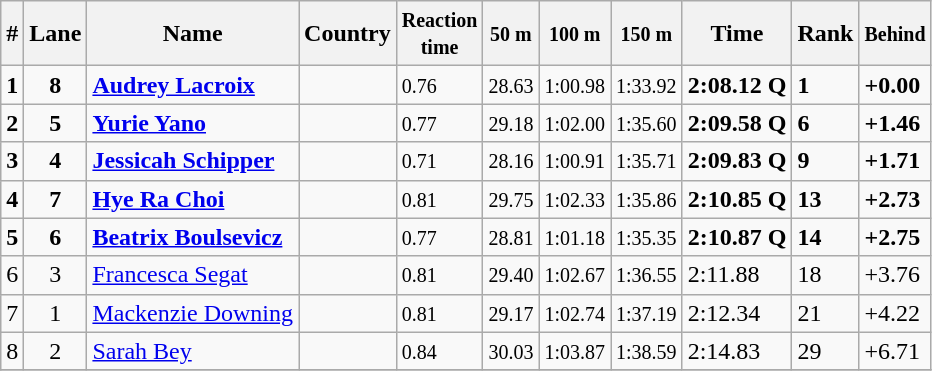<table class="wikitable">
<tr>
<th>#</th>
<th>Lane</th>
<th>Name</th>
<th>Country</th>
<th><small>Reaction<br>time</small></th>
<th><small>50 m</small></th>
<th><small>100 m</small></th>
<th><small>150 m</small></th>
<th>Time</th>
<th>Rank</th>
<th><small>Behind</small></th>
</tr>
<tr>
<td><strong>1</strong></td>
<td align="center"><strong>8</strong></td>
<td><strong><a href='#'>Audrey Lacroix</a></strong></td>
<td><strong></strong></td>
<td><small>0.76</small></td>
<td><small>28.63</small></td>
<td><small>1:00.98</small></td>
<td><small>1:33.92</small></td>
<td><strong>2:08.12 Q</strong></td>
<td><strong>1</strong></td>
<td><strong>+0.00</strong></td>
</tr>
<tr>
<td><strong>2</strong></td>
<td align="center"><strong>5</strong></td>
<td><strong><a href='#'>Yurie Yano</a></strong></td>
<td><strong></strong></td>
<td><small>0.77</small></td>
<td><small>29.18</small></td>
<td><small>1:02.00</small></td>
<td><small>1:35.60</small></td>
<td><strong>2:09.58 Q</strong></td>
<td><strong>6</strong></td>
<td><strong>+1.46</strong></td>
</tr>
<tr>
<td><strong>3</strong></td>
<td align="center"><strong>4</strong></td>
<td><strong><a href='#'>Jessicah Schipper</a></strong></td>
<td><strong></strong></td>
<td><small>0.71</small></td>
<td><small>28.16</small></td>
<td><small>1:00.91</small></td>
<td><small>1:35.71</small></td>
<td><strong>2:09.83 Q</strong></td>
<td><strong>9</strong></td>
<td><strong>+1.71</strong></td>
</tr>
<tr>
<td><strong>4</strong></td>
<td align="center"><strong>7</strong></td>
<td><strong><a href='#'>Hye Ra Choi</a></strong></td>
<td><strong></strong></td>
<td><small>0.81</small></td>
<td><small>29.75</small></td>
<td><small>1:02.33</small></td>
<td><small>1:35.86</small></td>
<td><strong>2:10.85 Q</strong></td>
<td><strong>13</strong></td>
<td><strong>+2.73</strong></td>
</tr>
<tr>
<td><strong>5</strong></td>
<td align="center"><strong>6</strong></td>
<td><strong><a href='#'>Beatrix Boulsevicz</a></strong></td>
<td><strong></strong></td>
<td><small>0.77</small></td>
<td><small>28.81</small></td>
<td><small>1:01.18</small></td>
<td><small>1:35.35</small></td>
<td><strong>2:10.87 Q</strong></td>
<td><strong>14</strong></td>
<td><strong>+2.75</strong></td>
</tr>
<tr>
<td>6</td>
<td align="center">3</td>
<td><a href='#'>Francesca Segat</a></td>
<td></td>
<td><small>0.81</small></td>
<td><small>29.40</small></td>
<td><small>1:02.67</small></td>
<td><small>1:36.55</small></td>
<td>2:11.88</td>
<td>18</td>
<td>+3.76</td>
</tr>
<tr>
<td>7</td>
<td align="center">1</td>
<td><a href='#'>Mackenzie Downing</a></td>
<td></td>
<td><small>0.81</small></td>
<td><small>29.17</small></td>
<td><small>1:02.74</small></td>
<td><small>1:37.19</small></td>
<td>2:12.34</td>
<td>21</td>
<td>+4.22</td>
</tr>
<tr>
<td>8</td>
<td align="center">2</td>
<td><a href='#'>Sarah Bey</a></td>
<td></td>
<td><small>0.84</small></td>
<td><small>30.03</small></td>
<td><small>1:03.87</small></td>
<td><small>1:38.59</small></td>
<td>2:14.83</td>
<td>29</td>
<td>+6.71</td>
</tr>
<tr>
</tr>
</table>
